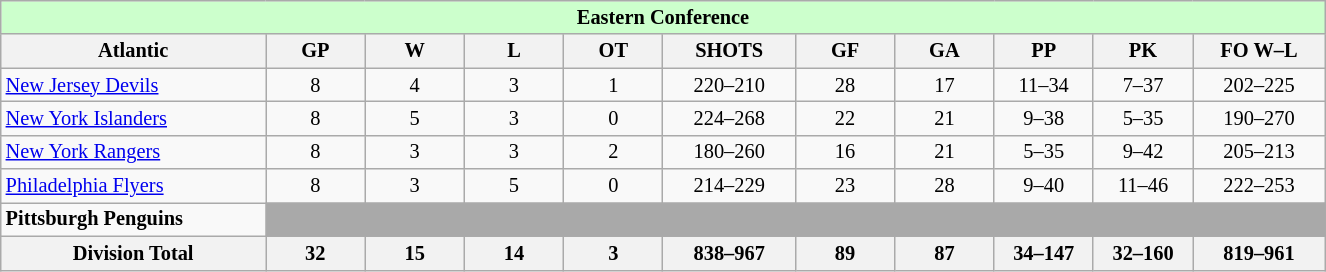<table class="wikitable" style="text-align:center; width:65em; font-size:85%;">
<tr style="background:#cfc; font-weight:bold;">
<td colspan=11>Eastern Conference</td>
</tr>
<tr>
<th width="20%">Atlantic</th>
<th width="7.5%">GP</th>
<th width="7.5%">W</th>
<th width="7.5%">L</th>
<th width="7.5%">OT</th>
<th width="10%">SHOTS</th>
<th width="7.5%">GF</th>
<th width="7.5%">GA</th>
<th width="7.5%">PP</th>
<th width="7.5%">PK</th>
<th width="10%">FO W–L</th>
</tr>
<tr>
<td align=left><a href='#'>New Jersey Devils</a></td>
<td>8</td>
<td>4</td>
<td>3</td>
<td>1</td>
<td>220–210</td>
<td>28</td>
<td>17</td>
<td>11–34</td>
<td>7–37</td>
<td>202–225</td>
</tr>
<tr>
<td align=left><a href='#'>New York Islanders</a></td>
<td>8</td>
<td>5</td>
<td>3</td>
<td>0</td>
<td>224–268</td>
<td>22</td>
<td>21</td>
<td>9–38</td>
<td>5–35</td>
<td>190–270</td>
</tr>
<tr>
<td align=left><a href='#'>New York Rangers</a></td>
<td>8</td>
<td>3</td>
<td>3</td>
<td>2</td>
<td>180–260</td>
<td>16</td>
<td>21</td>
<td>5–35</td>
<td>9–42</td>
<td>205–213</td>
</tr>
<tr>
<td align=left><a href='#'>Philadelphia Flyers</a></td>
<td>8</td>
<td>3</td>
<td>5</td>
<td>0</td>
<td>214–229</td>
<td>23</td>
<td>28</td>
<td>9–40</td>
<td>11–46</td>
<td>222–253</td>
</tr>
<tr>
<td align=left><strong>Pittsburgh Penguins</strong></td>
<td style="background:darkgray;" colspan=10></td>
</tr>
<tr>
<th>Division Total</th>
<th>32</th>
<th>15</th>
<th>14</th>
<th>3</th>
<th>838–967</th>
<th>89</th>
<th>87</th>
<th>34–147</th>
<th>32–160</th>
<th>819–961</th>
</tr>
</table>
